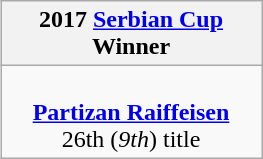<table class=wikitable style="text-align:center; width:175px; margin:auto">
<tr>
<th>2017 <a href='#'>Serbian Cup</a><br>Winner</th>
</tr>
<tr>
<td align=center><br><strong><a href='#'>Partizan Raiffeisen</a></strong><br>26th (<em>9th</em>) title</td>
</tr>
</table>
